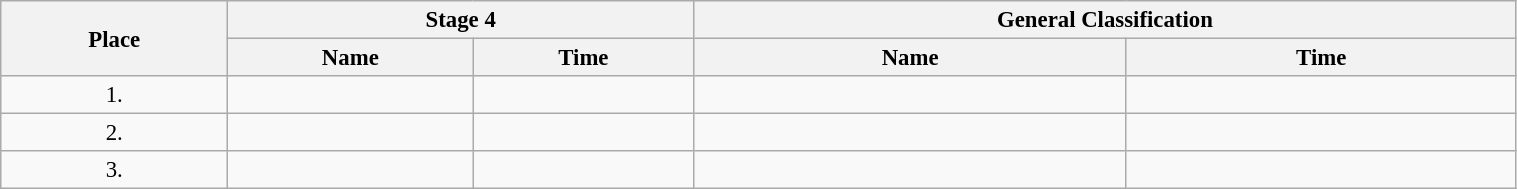<table class=wikitable style="font-size:95%" width="80%">
<tr>
<th rowspan="2">Place</th>
<th colspan="2">Stage 4</th>
<th colspan="2">General Classification</th>
</tr>
<tr>
<th>Name</th>
<th>Time</th>
<th>Name</th>
<th>Time</th>
</tr>
<tr>
<td align="center">1.</td>
<td></td>
<td></td>
<td></td>
<td></td>
</tr>
<tr>
<td align="center">2.</td>
<td></td>
<td></td>
<td></td>
<td></td>
</tr>
<tr>
<td align="center">3.</td>
<td></td>
<td></td>
<td></td>
<td></td>
</tr>
</table>
